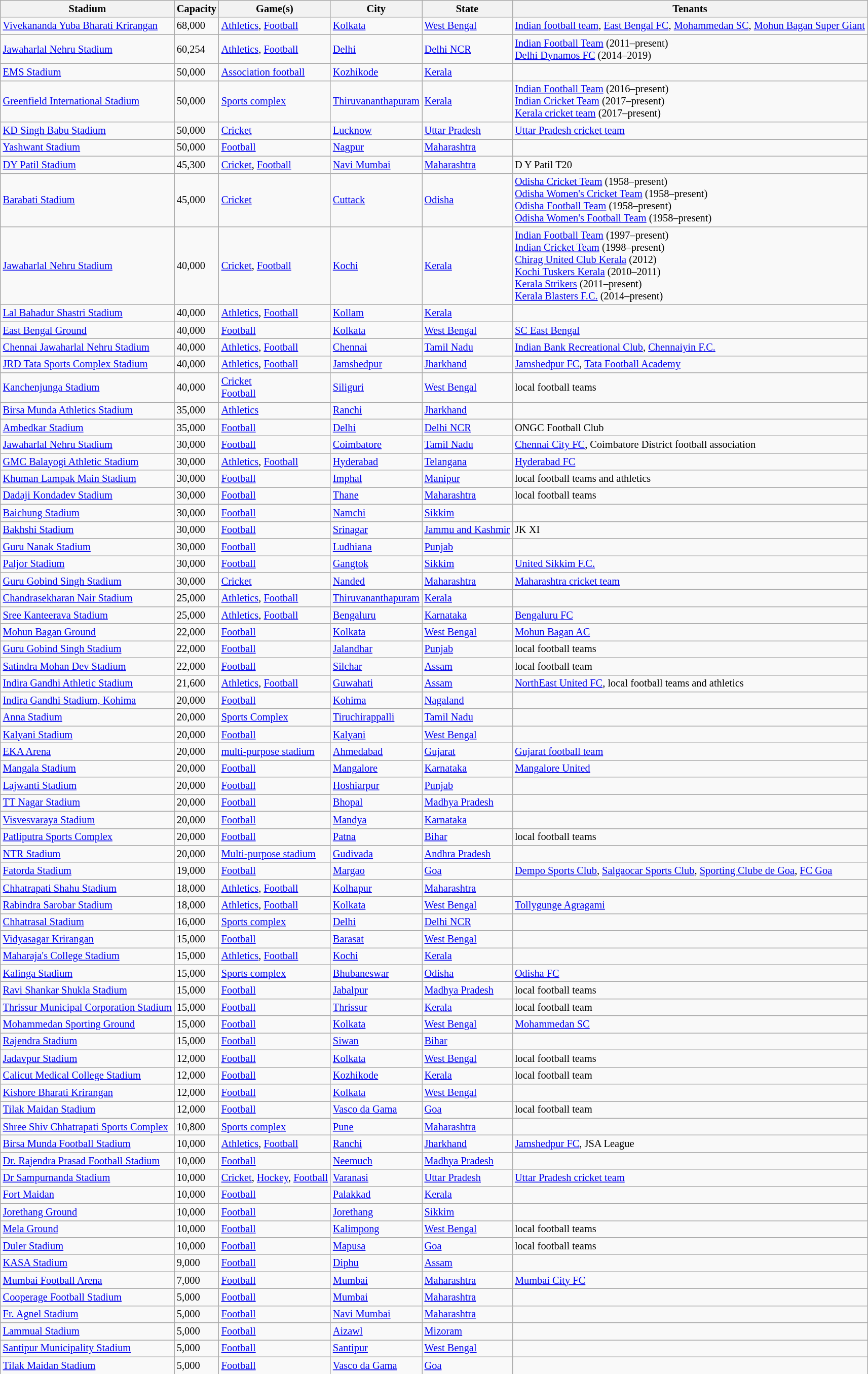<table class="wikitable sortable collapsible static-row-numbers" style="font-size: 85%">
<tr>
<th>Stadium</th>
<th>Capacity</th>
<th>Game(s)</th>
<th>City</th>
<th>State</th>
<th>Tenants</th>
</tr>
<tr>
<td><a href='#'>Vivekananda Yuba Bharati Krirangan</a></td>
<td>68,000</td>
<td><a href='#'>Athletics</a>, <a href='#'>Football</a></td>
<td><a href='#'>Kolkata</a></td>
<td><a href='#'>West Bengal</a></td>
<td><a href='#'>Indian football team</a>, <a href='#'>East Bengal FC</a>, <a href='#'>Mohammedan SC</a>, <a href='#'>Mohun Bagan Super Giant</a></td>
</tr>
<tr>
<td><a href='#'>Jawaharlal Nehru Stadium</a></td>
<td>60,254</td>
<td><a href='#'>Athletics</a>, <a href='#'>Football</a></td>
<td><a href='#'>Delhi</a></td>
<td><a href='#'>Delhi NCR</a></td>
<td><a href='#'>Indian Football Team</a> (2011–present) <br> <a href='#'>Delhi Dynamos FC</a> (2014–2019)</td>
</tr>
<tr>
<td><a href='#'>EMS Stadium</a></td>
<td>50,000</td>
<td><a href='#'>Association football</a></td>
<td><a href='#'>Kozhikode</a></td>
<td><a href='#'>Kerala</a></td>
<td></td>
</tr>
<tr>
<td><a href='#'>Greenfield International Stadium</a></td>
<td>50,000</td>
<td><a href='#'>Sports complex</a></td>
<td><a href='#'>Thiruvananthapuram</a></td>
<td><a href='#'>Kerala</a></td>
<td><a href='#'>Indian Football Team</a> (2016–present) <br> <a href='#'>Indian Cricket Team</a> (2017–present)<br><a href='#'>Kerala cricket team</a> (2017–present)</td>
</tr>
<tr>
<td><a href='#'>KD Singh Babu Stadium</a></td>
<td>50,000</td>
<td><a href='#'>Cricket</a></td>
<td><a href='#'>Lucknow</a></td>
<td><a href='#'>Uttar Pradesh</a></td>
<td><a href='#'>Uttar Pradesh cricket team</a></td>
</tr>
<tr>
<td><a href='#'>Yashwant Stadium</a></td>
<td>50,000</td>
<td><a href='#'>Football</a></td>
<td><a href='#'>Nagpur</a></td>
<td><a href='#'>Maharashtra</a></td>
<td></td>
</tr>
<tr>
<td><a href='#'>DY Patil Stadium</a></td>
<td>45,300</td>
<td><a href='#'>Cricket</a>, <a href='#'>Football</a></td>
<td><a href='#'>Navi Mumbai</a></td>
<td><a href='#'>Maharashtra</a></td>
<td>D Y Patil T20</td>
</tr>
<tr>
<td><a href='#'>Barabati Stadium</a></td>
<td>45,000</td>
<td><a href='#'>Cricket</a></td>
<td><a href='#'>Cuttack</a></td>
<td><a href='#'>Odisha</a></td>
<td><a href='#'>Odisha Cricket Team</a> (1958–present)<br><a href='#'>Odisha Women's Cricket Team</a> (1958–present)<br> <a href='#'>Odisha Football Team</a> (1958–present) <br> <a href='#'>Odisha Women's Football Team</a> (1958–present)</td>
</tr>
<tr>
<td><a href='#'>Jawaharlal Nehru Stadium</a></td>
<td>40,000</td>
<td><a href='#'>Cricket</a>, <a href='#'>Football</a></td>
<td><a href='#'>Kochi</a></td>
<td><a href='#'>Kerala</a></td>
<td><a href='#'>Indian Football Team</a> (1997–present) <br> <a href='#'>Indian Cricket Team</a> (1998–present) <br> <a href='#'>Chirag United Club Kerala</a> (2012)<br> <a href='#'>Kochi Tuskers Kerala</a> (2010–2011) <br> <a href='#'>Kerala Strikers</a> (2011–present)<br> <a href='#'>Kerala Blasters F.C.</a> (2014–present)</td>
</tr>
<tr>
<td><a href='#'>Lal Bahadur Shastri Stadium</a></td>
<td>40,000</td>
<td><a href='#'>Athletics</a>, <a href='#'>Football</a></td>
<td><a href='#'>Kollam</a></td>
<td><a href='#'>Kerala</a></td>
<td></td>
</tr>
<tr>
<td><a href='#'>East Bengal Ground</a></td>
<td>40,000</td>
<td><a href='#'>Football</a></td>
<td><a href='#'>Kolkata</a></td>
<td><a href='#'>West Bengal</a></td>
<td><a href='#'>SC East Bengal</a></td>
</tr>
<tr>
<td><a href='#'>Chennai Jawaharlal Nehru Stadium</a></td>
<td>40,000</td>
<td><a href='#'>Athletics</a>, <a href='#'>Football</a></td>
<td><a href='#'>Chennai</a></td>
<td><a href='#'>Tamil Nadu</a></td>
<td><a href='#'>Indian Bank Recreational Club</a>, <a href='#'>Chennaiyin F.C.</a></td>
</tr>
<tr>
<td><a href='#'>JRD Tata Sports Complex Stadium</a></td>
<td>40,000</td>
<td><a href='#'>Athletics</a>, <a href='#'>Football</a></td>
<td><a href='#'>Jamshedpur</a></td>
<td><a href='#'>Jharkhand</a></td>
<td><a href='#'>Jamshedpur FC</a>, <a href='#'>Tata Football Academy</a></td>
</tr>
<tr>
<td><a href='#'>Kanchenjunga Stadium</a></td>
<td>40,000</td>
<td><a href='#'>Cricket</a><br><a href='#'>Football</a></td>
<td><a href='#'>Siliguri</a></td>
<td><a href='#'>West Bengal</a></td>
<td>local football teams</td>
</tr>
<tr>
<td><a href='#'>Birsa Munda Athletics Stadium</a></td>
<td>35,000</td>
<td><a href='#'>Athletics</a></td>
<td><a href='#'>Ranchi</a></td>
<td><a href='#'>Jharkhand</a></td>
<td></td>
</tr>
<tr>
<td><a href='#'>Ambedkar Stadium</a></td>
<td>35,000</td>
<td><a href='#'>Football</a></td>
<td><a href='#'>Delhi</a></td>
<td><a href='#'>Delhi NCR</a></td>
<td>ONGC Football Club</td>
</tr>
<tr>
<td><a href='#'>Jawaharlal Nehru Stadium</a></td>
<td>30,000</td>
<td><a href='#'>Football</a></td>
<td><a href='#'>Coimbatore</a></td>
<td><a href='#'>Tamil Nadu</a></td>
<td><a href='#'>Chennai City FC</a>, Coimbatore District football association</td>
</tr>
<tr>
<td><a href='#'>GMC Balayogi Athletic Stadium</a></td>
<td>30,000</td>
<td><a href='#'>Athletics</a>, <a href='#'>Football</a></td>
<td><a href='#'>Hyderabad</a></td>
<td><a href='#'>Telangana</a></td>
<td><a href='#'>Hyderabad FC</a></td>
</tr>
<tr>
<td><a href='#'>Khuman Lampak Main Stadium</a></td>
<td>30,000</td>
<td><a href='#'>Football</a></td>
<td><a href='#'>Imphal</a></td>
<td><a href='#'>Manipur</a></td>
<td>local football teams and athletics</td>
</tr>
<tr>
<td><a href='#'>Dadaji Kondadev Stadium</a></td>
<td>30,000</td>
<td><a href='#'>Football</a></td>
<td><a href='#'>Thane</a></td>
<td><a href='#'>Maharashtra</a></td>
<td>local football teams</td>
</tr>
<tr>
<td><a href='#'>Baichung Stadium</a></td>
<td>30,000</td>
<td><a href='#'>Football</a></td>
<td><a href='#'>Namchi</a></td>
<td><a href='#'>Sikkim</a></td>
<td></td>
</tr>
<tr>
<td><a href='#'>Bakhshi Stadium</a></td>
<td>30,000</td>
<td><a href='#'>Football</a></td>
<td><a href='#'>Srinagar</a></td>
<td><a href='#'>Jammu and Kashmir</a></td>
<td>JK XI</td>
</tr>
<tr>
<td><a href='#'>Guru Nanak Stadium</a></td>
<td>30,000</td>
<td><a href='#'>Football</a></td>
<td><a href='#'>Ludhiana</a></td>
<td><a href='#'>Punjab</a></td>
<td></td>
</tr>
<tr>
<td><a href='#'>Paljor Stadium</a></td>
<td>30,000</td>
<td><a href='#'>Football</a><br></td>
<td><a href='#'>Gangtok</a></td>
<td><a href='#'>Sikkim</a></td>
<td><a href='#'>United Sikkim F.C.</a></td>
</tr>
<tr>
<td><a href='#'>Guru Gobind Singh Stadium</a></td>
<td>30,000</td>
<td><a href='#'>Cricket</a></td>
<td><a href='#'>Nanded</a></td>
<td><a href='#'>Maharashtra</a></td>
<td><a href='#'>Maharashtra cricket team</a></td>
</tr>
<tr>
<td><a href='#'>Chandrasekharan Nair Stadium</a></td>
<td>25,000</td>
<td><a href='#'>Athletics</a>, <a href='#'>Football</a></td>
<td><a href='#'>Thiruvananthapuram</a></td>
<td><a href='#'>Kerala</a></td>
<td></td>
</tr>
<tr>
<td><a href='#'>Sree Kanteerava Stadium</a></td>
<td>25,000</td>
<td><a href='#'>Athletics</a>, <a href='#'>Football</a></td>
<td><a href='#'>Bengaluru</a></td>
<td><a href='#'>Karnataka</a></td>
<td><a href='#'>Bengaluru FC</a></td>
</tr>
<tr>
<td><a href='#'>Mohun Bagan Ground</a></td>
<td>22,000</td>
<td><a href='#'>Football</a></td>
<td><a href='#'>Kolkata</a></td>
<td><a href='#'>West Bengal</a></td>
<td><a href='#'>Mohun Bagan AC</a></td>
</tr>
<tr>
<td><a href='#'>Guru Gobind Singh Stadium</a></td>
<td>22,000</td>
<td><a href='#'>Football</a></td>
<td><a href='#'>Jalandhar</a></td>
<td><a href='#'>Punjab</a></td>
<td>local football teams</td>
</tr>
<tr>
<td><a href='#'>Satindra Mohan Dev Stadium</a></td>
<td>22,000</td>
<td><a href='#'>Football</a></td>
<td><a href='#'>Silchar</a></td>
<td><a href='#'>Assam</a></td>
<td>local football team</td>
</tr>
<tr>
<td><a href='#'>Indira Gandhi Athletic Stadium</a></td>
<td>21,600</td>
<td><a href='#'>Athletics</a>, <a href='#'>Football</a></td>
<td><a href='#'>Guwahati</a></td>
<td><a href='#'>Assam</a></td>
<td><a href='#'>NorthEast United FC</a>, local football teams and athletics</td>
</tr>
<tr>
<td><a href='#'>Indira Gandhi Stadium, Kohima</a></td>
<td>20,000</td>
<td><a href='#'>Football</a></td>
<td><a href='#'>Kohima</a></td>
<td><a href='#'>Nagaland</a></td>
<td></td>
</tr>
<tr>
<td><a href='#'>Anna Stadium</a></td>
<td>20,000</td>
<td><a href='#'>Sports Complex</a></td>
<td><a href='#'>Tiruchirappalli</a></td>
<td><a href='#'>Tamil Nadu</a></td>
<td></td>
</tr>
<tr>
<td><a href='#'>Kalyani Stadium</a></td>
<td>20,000</td>
<td><a href='#'>Football</a></td>
<td><a href='#'>Kalyani</a></td>
<td><a href='#'>West Bengal</a></td>
<td></td>
</tr>
<tr>
<td><a href='#'>EKA Arena</a></td>
<td>20,000</td>
<td><a href='#'>multi-purpose stadium</a></td>
<td><a href='#'>Ahmedabad</a></td>
<td><a href='#'>Gujarat</a></td>
<td><a href='#'>Gujarat football team</a></td>
</tr>
<tr>
<td><a href='#'>Mangala Stadium</a></td>
<td>20,000</td>
<td><a href='#'>Football</a></td>
<td><a href='#'>Mangalore</a></td>
<td><a href='#'>Karnataka</a></td>
<td><a href='#'>Mangalore United</a></td>
</tr>
<tr>
<td><a href='#'>Lajwanti Stadium</a></td>
<td>20,000</td>
<td><a href='#'>Football</a></td>
<td><a href='#'>Hoshiarpur</a></td>
<td><a href='#'>Punjab</a></td>
<td></td>
</tr>
<tr>
<td><a href='#'>TT Nagar Stadium</a></td>
<td>20,000</td>
<td><a href='#'>Football</a></td>
<td><a href='#'>Bhopal</a></td>
<td><a href='#'>Madhya Pradesh</a></td>
<td></td>
</tr>
<tr>
<td><a href='#'>Visvesvaraya Stadium</a></td>
<td>20,000</td>
<td><a href='#'>Football</a></td>
<td><a href='#'>Mandya</a></td>
<td><a href='#'>Karnataka</a></td>
<td></td>
</tr>
<tr>
<td><a href='#'>Patliputra Sports Complex</a></td>
<td>20,000</td>
<td><a href='#'>Football</a></td>
<td><a href='#'>Patna</a></td>
<td><a href='#'>Bihar</a></td>
<td>local football teams</td>
</tr>
<tr>
<td><a href='#'>NTR Stadium</a></td>
<td>20,000</td>
<td><a href='#'>Multi-purpose stadium</a></td>
<td><a href='#'>Gudivada</a></td>
<td><a href='#'>Andhra Pradesh</a></td>
<td></td>
</tr>
<tr>
<td><a href='#'>Fatorda Stadium</a></td>
<td>19,000</td>
<td><a href='#'>Football</a></td>
<td><a href='#'>Margao</a></td>
<td><a href='#'>Goa</a></td>
<td><a href='#'>Dempo Sports Club</a>, <a href='#'>Salgaocar Sports Club</a>, <a href='#'>Sporting Clube de Goa</a>, <a href='#'>FC Goa</a></td>
</tr>
<tr>
<td><a href='#'>Chhatrapati Shahu Stadium</a></td>
<td>18,000</td>
<td><a href='#'>Athletics</a>, <a href='#'>Football</a></td>
<td><a href='#'>Kolhapur</a></td>
<td><a href='#'>Maharashtra</a></td>
<td></td>
</tr>
<tr>
<td><a href='#'>Rabindra Sarobar Stadium</a></td>
<td>18,000</td>
<td><a href='#'>Athletics</a>, <a href='#'>Football</a></td>
<td><a href='#'>Kolkata</a></td>
<td><a href='#'>West Bengal</a></td>
<td><a href='#'>Tollygunge Agragami</a></td>
</tr>
<tr>
<td><a href='#'>Chhatrasal Stadium</a></td>
<td>16,000</td>
<td><a href='#'>Sports complex</a></td>
<td><a href='#'>Delhi</a></td>
<td><a href='#'>Delhi NCR</a></td>
<td></td>
</tr>
<tr>
<td><a href='#'>Vidyasagar Krirangan</a></td>
<td>15,000</td>
<td><a href='#'>Football</a></td>
<td><a href='#'>Barasat</a></td>
<td><a href='#'>West Bengal</a></td>
<td></td>
</tr>
<tr>
<td><a href='#'>Maharaja's College Stadium</a></td>
<td>15,000</td>
<td><a href='#'>Athletics</a>, <a href='#'>Football</a></td>
<td><a href='#'>Kochi</a></td>
<td><a href='#'>Kerala</a></td>
<td></td>
</tr>
<tr>
<td><a href='#'>Kalinga Stadium</a></td>
<td>15,000</td>
<td><a href='#'>Sports complex</a></td>
<td><a href='#'>Bhubaneswar</a></td>
<td><a href='#'>Odisha</a></td>
<td><a href='#'>Odisha FC</a></td>
</tr>
<tr>
<td><a href='#'>Ravi Shankar Shukla Stadium</a></td>
<td>15,000</td>
<td><a href='#'>Football</a></td>
<td><a href='#'>Jabalpur</a></td>
<td><a href='#'>Madhya Pradesh</a></td>
<td>local football teams</td>
</tr>
<tr>
<td><a href='#'>Thrissur Municipal Corporation Stadium</a></td>
<td>15,000</td>
<td><a href='#'>Football</a></td>
<td><a href='#'>Thrissur</a></td>
<td><a href='#'>Kerala</a></td>
<td>local football team</td>
</tr>
<tr>
<td><a href='#'>Mohammedan Sporting Ground</a></td>
<td>15,000</td>
<td><a href='#'>Football</a></td>
<td><a href='#'>Kolkata</a></td>
<td><a href='#'>West Bengal</a></td>
<td><a href='#'>Mohammedan SC</a></td>
</tr>
<tr>
<td><a href='#'>Rajendra Stadium</a></td>
<td>15,000</td>
<td><a href='#'>Football</a></td>
<td><a href='#'>Siwan</a></td>
<td><a href='#'>Bihar</a></td>
<td></td>
</tr>
<tr>
<td><a href='#'>Jadavpur Stadium</a></td>
<td>12,000</td>
<td><a href='#'>Football</a></td>
<td><a href='#'>Kolkata</a></td>
<td><a href='#'>West Bengal</a></td>
<td>local football teams</td>
</tr>
<tr>
<td><a href='#'>Calicut Medical College Stadium</a></td>
<td>12,000</td>
<td><a href='#'>Football</a></td>
<td><a href='#'>Kozhikode</a></td>
<td><a href='#'>Kerala</a></td>
<td>local football team</td>
</tr>
<tr>
<td><a href='#'>Kishore Bharati Krirangan</a></td>
<td>12,000</td>
<td><a href='#'>Football</a></td>
<td><a href='#'>Kolkata</a></td>
<td><a href='#'>West Bengal</a></td>
<td></td>
</tr>
<tr>
<td><a href='#'>Tilak Maidan Stadium</a></td>
<td>12,000</td>
<td><a href='#'>Football</a></td>
<td><a href='#'>Vasco da Gama</a></td>
<td><a href='#'>Goa</a></td>
<td>local football team</td>
</tr>
<tr>
<td><a href='#'>Shree Shiv Chhatrapati Sports Complex</a></td>
<td>10,800</td>
<td><a href='#'>Sports complex</a></td>
<td><a href='#'>Pune</a></td>
<td><a href='#'>Maharashtra</a></td>
<td></td>
</tr>
<tr>
<td><a href='#'>Birsa Munda Football Stadium</a></td>
<td>10,000</td>
<td><a href='#'>Athletics</a>, <a href='#'>Football</a></td>
<td><a href='#'>Ranchi</a></td>
<td><a href='#'>Jharkhand</a></td>
<td><a href='#'>Jamshedpur FC</a>, JSA League</td>
</tr>
<tr>
<td><a href='#'>Dr. Rajendra Prasad Football Stadium</a></td>
<td>10,000</td>
<td><a href='#'>Football</a></td>
<td><a href='#'>Neemuch</a></td>
<td><a href='#'>Madhya Pradesh</a></td>
<td></td>
</tr>
<tr>
<td><a href='#'>Dr Sampurnanda Stadium</a></td>
<td>10,000</td>
<td><a href='#'>Cricket</a>, <a href='#'>Hockey</a>, <a href='#'>Football</a></td>
<td><a href='#'>Varanasi</a></td>
<td><a href='#'>Uttar Pradesh</a></td>
<td><a href='#'>Uttar Pradesh cricket team</a></td>
</tr>
<tr>
<td><a href='#'>Fort Maidan</a></td>
<td>10,000</td>
<td><a href='#'>Football</a></td>
<td><a href='#'>Palakkad</a></td>
<td><a href='#'>Kerala</a></td>
<td></td>
</tr>
<tr>
<td><a href='#'>Jorethang Ground</a></td>
<td>10,000</td>
<td><a href='#'>Football</a></td>
<td><a href='#'>Jorethang</a></td>
<td><a href='#'>Sikkim</a></td>
<td></td>
</tr>
<tr>
<td><a href='#'>Mela Ground</a></td>
<td>10,000</td>
<td><a href='#'>Football</a></td>
<td><a href='#'>Kalimpong</a></td>
<td><a href='#'>West Bengal</a></td>
<td>local football teams</td>
</tr>
<tr>
<td><a href='#'>Duler Stadium</a></td>
<td>10,000</td>
<td><a href='#'>Football</a></td>
<td><a href='#'>Mapusa</a></td>
<td><a href='#'>Goa</a></td>
<td>local football teams</td>
</tr>
<tr>
<td><a href='#'>KASA Stadium</a></td>
<td>9,000</td>
<td><a href='#'>Football</a></td>
<td><a href='#'>Diphu</a></td>
<td><a href='#'>Assam</a></td>
<td></td>
</tr>
<tr>
<td><a href='#'>Mumbai Football Arena</a></td>
<td>7,000</td>
<td><a href='#'>Football</a></td>
<td><a href='#'>Mumbai</a></td>
<td><a href='#'>Maharashtra</a></td>
<td><a href='#'>Mumbai City FC</a></td>
</tr>
<tr>
<td><a href='#'>Cooperage Football Stadium</a></td>
<td>5,000</td>
<td><a href='#'>Football</a></td>
<td><a href='#'>Mumbai</a></td>
<td><a href='#'>Maharashtra</a></td>
<td></td>
</tr>
<tr>
<td><a href='#'>Fr. Agnel Stadium</a></td>
<td>5,000</td>
<td><a href='#'>Football</a></td>
<td><a href='#'>Navi Mumbai</a></td>
<td><a href='#'>Maharashtra</a></td>
<td></td>
</tr>
<tr>
<td><a href='#'>Lammual Stadium</a></td>
<td>5,000</td>
<td><a href='#'>Football</a></td>
<td><a href='#'>Aizawl</a></td>
<td><a href='#'>Mizoram</a></td>
<td></td>
</tr>
<tr>
<td><a href='#'>Santipur Municipality Stadium</a></td>
<td>5,000</td>
<td><a href='#'>Football</a></td>
<td><a href='#'>Santipur</a></td>
<td><a href='#'>West Bengal</a></td>
<td></td>
</tr>
<tr>
<td><a href='#'>Tilak Maidan Stadium</a></td>
<td>5,000</td>
<td><a href='#'>Football</a></td>
<td><a href='#'>Vasco da Gama</a></td>
<td><a href='#'>Goa</a></td>
<td></td>
</tr>
<tr>
</tr>
</table>
